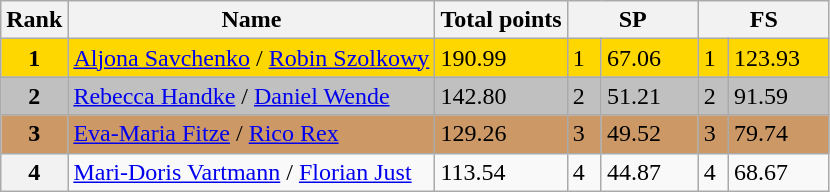<table class="wikitable">
<tr>
<th>Rank</th>
<th>Name</th>
<th>Total points</th>
<th colspan="2" width="80px">SP</th>
<th colspan="2" width="80px">FS</th>
</tr>
<tr bgcolor="gold">
<td align="center"><strong>1</strong></td>
<td><a href='#'>Aljona Savchenko</a> / <a href='#'>Robin Szolkowy</a></td>
<td>190.99</td>
<td>1</td>
<td>67.06</td>
<td>1</td>
<td>123.93</td>
</tr>
<tr bgcolor="silver">
<td align="center"><strong>2</strong></td>
<td><a href='#'>Rebecca Handke</a> / <a href='#'>Daniel Wende</a></td>
<td>142.80</td>
<td>2</td>
<td>51.21</td>
<td>2</td>
<td>91.59</td>
</tr>
<tr bgcolor="cc9966">
<td align="center"><strong>3</strong></td>
<td><a href='#'>Eva-Maria Fitze</a> / <a href='#'>Rico Rex</a></td>
<td>129.26</td>
<td>3</td>
<td>49.52</td>
<td>3</td>
<td>79.74</td>
</tr>
<tr>
<th>4</th>
<td><a href='#'>Mari-Doris Vartmann</a> / <a href='#'>Florian Just</a></td>
<td>113.54</td>
<td>4</td>
<td>44.87</td>
<td>4</td>
<td>68.67</td>
</tr>
</table>
